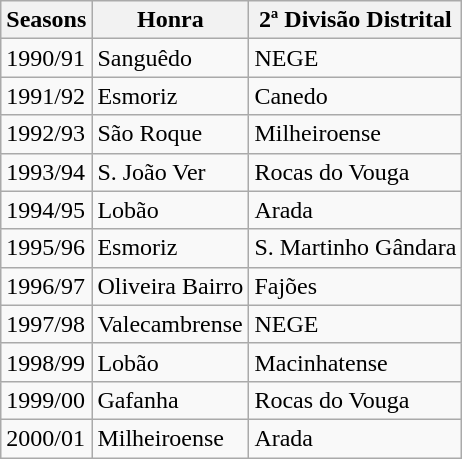<table class="wikitable" style="text-align:left">
<tr>
<th style= style="width:80px;">Seasons</th>
<th style= style="width:200px;">Honra</th>
<th style= style="width:200px;">2ª Divisão Distrital</th>
</tr>
<tr>
<td>1990/91</td>
<td>Sanguêdo</td>
<td>NEGE</td>
</tr>
<tr>
<td>1991/92</td>
<td>Esmoriz</td>
<td>Canedo</td>
</tr>
<tr>
<td>1992/93</td>
<td>São Roque</td>
<td>Milheiroense</td>
</tr>
<tr>
<td>1993/94</td>
<td>S. João Ver</td>
<td>Rocas do Vouga</td>
</tr>
<tr>
<td>1994/95</td>
<td>Lobão</td>
<td>Arada</td>
</tr>
<tr>
<td>1995/96</td>
<td>Esmoriz</td>
<td>S. Martinho Gândara</td>
</tr>
<tr>
<td>1996/97</td>
<td>Oliveira Bairro</td>
<td>Fajões</td>
</tr>
<tr>
<td>1997/98</td>
<td>Valecambrense</td>
<td>NEGE</td>
</tr>
<tr>
<td>1998/99</td>
<td>Lobão</td>
<td>Macinhatense</td>
</tr>
<tr>
<td>1999/00</td>
<td>Gafanha</td>
<td>Rocas do Vouga</td>
</tr>
<tr>
<td>2000/01</td>
<td>Milheiroense</td>
<td>Arada</td>
</tr>
</table>
